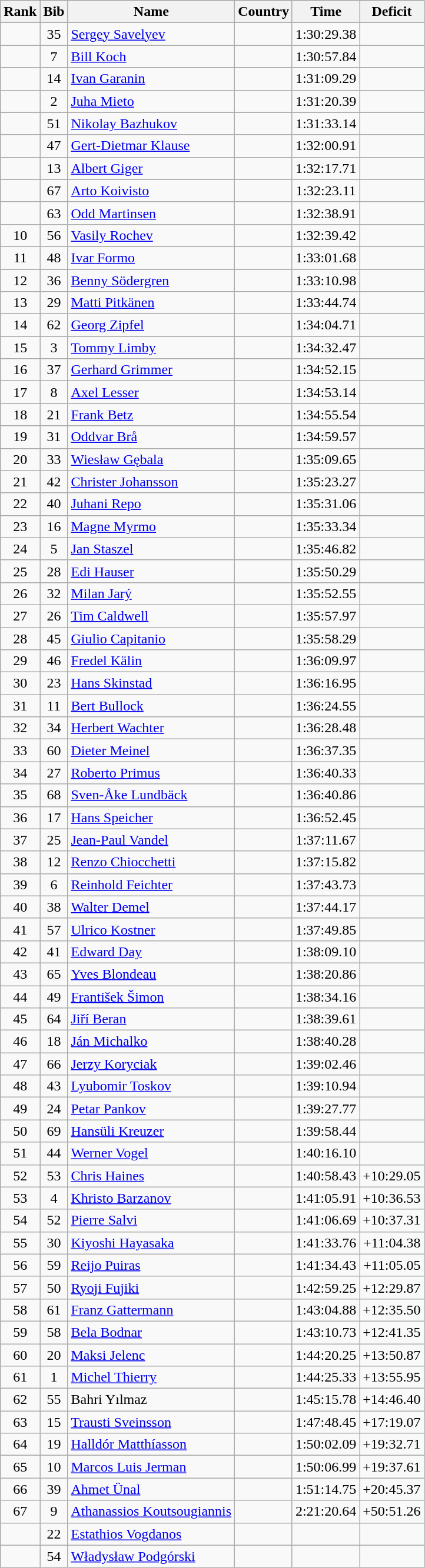<table class="wikitable sortable" style="text-align:center">
<tr>
<th>Rank</th>
<th>Bib</th>
<th>Name</th>
<th>Country</th>
<th>Time</th>
<th>Deficit</th>
</tr>
<tr>
<td></td>
<td>35</td>
<td align="left"><a href='#'>Sergey Savelyev</a></td>
<td align="left"></td>
<td>1:30:29.38</td>
<td></td>
</tr>
<tr>
<td></td>
<td>7</td>
<td align="left"><a href='#'>Bill Koch</a></td>
<td align="left"></td>
<td>1:30:57.84</td>
<td align=right></td>
</tr>
<tr>
<td></td>
<td>14</td>
<td align="left"><a href='#'>Ivan Garanin</a></td>
<td align="left"></td>
<td>1:31:09.29</td>
<td align=right></td>
</tr>
<tr>
<td></td>
<td>2</td>
<td align="left"><a href='#'>Juha Mieto</a></td>
<td align="left"></td>
<td>1:31:20.39</td>
<td align=right></td>
</tr>
<tr>
<td></td>
<td>51</td>
<td align="left"><a href='#'>Nikolay Bazhukov</a></td>
<td align="left"></td>
<td>1:31:33.14</td>
<td align=right></td>
</tr>
<tr>
<td></td>
<td>47</td>
<td align="left"><a href='#'>Gert-Dietmar Klause</a></td>
<td align="left"></td>
<td>1:32:00.91</td>
<td align=right></td>
</tr>
<tr>
<td></td>
<td>13</td>
<td align="left"><a href='#'>Albert Giger</a></td>
<td align="left"></td>
<td>1:32:17.71</td>
<td align=right></td>
</tr>
<tr>
<td></td>
<td>67</td>
<td align="left"><a href='#'>Arto Koivisto</a></td>
<td align="left"></td>
<td>1:32:23.11</td>
<td align=right></td>
</tr>
<tr>
<td></td>
<td>63</td>
<td align="left"><a href='#'>Odd Martinsen</a></td>
<td align="left"></td>
<td>1:32:38.91</td>
<td align=right></td>
</tr>
<tr>
<td>10</td>
<td>56</td>
<td align="left"><a href='#'>Vasily Rochev</a></td>
<td align="left"></td>
<td>1:32:39.42</td>
<td align=right></td>
</tr>
<tr>
<td>11</td>
<td>48</td>
<td align="left"><a href='#'>Ivar Formo</a></td>
<td align="left"></td>
<td>1:33:01.68</td>
<td align=right></td>
</tr>
<tr>
<td>12</td>
<td>36</td>
<td align="left"><a href='#'>Benny Södergren</a></td>
<td align="left"></td>
<td>1:33:10.98</td>
<td align=right></td>
</tr>
<tr>
<td>13</td>
<td>29</td>
<td align="left"><a href='#'>Matti Pitkänen</a></td>
<td align="left"></td>
<td>1:33:44.74</td>
<td align=right></td>
</tr>
<tr>
<td>14</td>
<td>62</td>
<td align="left"><a href='#'>Georg Zipfel</a></td>
<td align="left"></td>
<td>1:34:04.71</td>
<td align=right></td>
</tr>
<tr>
<td>15</td>
<td>3</td>
<td align="left"><a href='#'>Tommy Limby</a></td>
<td align="left"></td>
<td>1:34:32.47</td>
<td align=right></td>
</tr>
<tr>
<td>16</td>
<td>37</td>
<td align="left"><a href='#'>Gerhard Grimmer</a></td>
<td align="left"></td>
<td>1:34:52.15</td>
<td align=right></td>
</tr>
<tr>
<td>17</td>
<td>8</td>
<td align="left"><a href='#'>Axel Lesser</a></td>
<td align="left"></td>
<td>1:34:53.14</td>
<td align=right></td>
</tr>
<tr>
<td>18</td>
<td>21</td>
<td align="left"><a href='#'>Frank Betz</a></td>
<td align="left"></td>
<td>1:34:55.54</td>
<td align=right></td>
</tr>
<tr>
<td>19</td>
<td>31</td>
<td align="left"><a href='#'>Oddvar Brå</a></td>
<td align="left"></td>
<td>1:34:59.57</td>
<td align=right></td>
</tr>
<tr>
<td>20</td>
<td>33</td>
<td align="left"><a href='#'>Wiesław Gębala</a></td>
<td align="left"></td>
<td>1:35:09.65</td>
<td align=right></td>
</tr>
<tr>
<td>21</td>
<td>42</td>
<td align="left"><a href='#'>Christer Johansson</a></td>
<td align="left"></td>
<td>1:35:23.27</td>
<td align=right></td>
</tr>
<tr>
<td>22</td>
<td>40</td>
<td align="left"><a href='#'>Juhani Repo</a></td>
<td align="left"></td>
<td>1:35:31.06</td>
<td align=right></td>
</tr>
<tr>
<td>23</td>
<td>16</td>
<td align="left"><a href='#'>Magne Myrmo</a></td>
<td align="left"></td>
<td>1:35:33.34</td>
<td align=right></td>
</tr>
<tr>
<td>24</td>
<td>5</td>
<td align="left"><a href='#'>Jan Staszel</a></td>
<td align="left"></td>
<td>1:35:46.82</td>
<td align=right></td>
</tr>
<tr>
<td>25</td>
<td>28</td>
<td align="left"><a href='#'>Edi Hauser</a></td>
<td align="left"></td>
<td>1:35:50.29</td>
<td align=right></td>
</tr>
<tr>
<td>26</td>
<td>32</td>
<td align="left"><a href='#'>Milan Jarý</a></td>
<td align="left"></td>
<td>1:35:52.55</td>
<td align=right></td>
</tr>
<tr>
<td>27</td>
<td>26</td>
<td align="left"><a href='#'>Tim Caldwell</a></td>
<td align="left"></td>
<td>1:35:57.97</td>
<td align=right></td>
</tr>
<tr>
<td>28</td>
<td>45</td>
<td align="left"><a href='#'>Giulio Capitanio</a></td>
<td align="left"></td>
<td>1:35:58.29</td>
<td align=right></td>
</tr>
<tr>
<td>29</td>
<td>46</td>
<td align="left"><a href='#'>Fredel Kälin</a></td>
<td align="left"></td>
<td>1:36:09.97</td>
<td align=right></td>
</tr>
<tr>
<td>30</td>
<td>23</td>
<td align="left"><a href='#'>Hans Skinstad</a></td>
<td align="left"></td>
<td>1:36:16.95</td>
<td align=right></td>
</tr>
<tr>
<td>31</td>
<td>11</td>
<td align="left"><a href='#'>Bert Bullock</a></td>
<td align="left"></td>
<td>1:36:24.55</td>
<td align=right></td>
</tr>
<tr>
<td>32</td>
<td>34</td>
<td align="left"><a href='#'>Herbert Wachter</a></td>
<td align="left"></td>
<td>1:36:28.48</td>
<td align=right></td>
</tr>
<tr>
<td>33</td>
<td>60</td>
<td align="left"><a href='#'>Dieter Meinel</a></td>
<td align="left"></td>
<td>1:36:37.35</td>
<td align=right></td>
</tr>
<tr>
<td>34</td>
<td>27</td>
<td align="left"><a href='#'>Roberto Primus</a></td>
<td align="left"></td>
<td>1:36:40.33</td>
<td align=right></td>
</tr>
<tr>
<td>35</td>
<td>68</td>
<td align="left"><a href='#'>Sven-Åke Lundbäck</a></td>
<td align="left"></td>
<td>1:36:40.86</td>
<td align=right></td>
</tr>
<tr>
<td>36</td>
<td>17</td>
<td align="left"><a href='#'>Hans Speicher</a></td>
<td align="left"></td>
<td>1:36:52.45</td>
<td align=right></td>
</tr>
<tr>
<td>37</td>
<td>25</td>
<td align="left"><a href='#'>Jean-Paul Vandel</a></td>
<td align="left"></td>
<td>1:37:11.67</td>
<td align=right></td>
</tr>
<tr>
<td>38</td>
<td>12</td>
<td align="left"><a href='#'>Renzo Chiocchetti</a></td>
<td align="left"></td>
<td>1:37:15.82</td>
<td align=right></td>
</tr>
<tr>
<td>39</td>
<td>6</td>
<td align="left"><a href='#'>Reinhold Feichter</a></td>
<td align="left"></td>
<td>1:37:43.73</td>
<td align=right></td>
</tr>
<tr>
<td>40</td>
<td>38</td>
<td align="left"><a href='#'>Walter Demel</a></td>
<td align="left"></td>
<td>1:37:44.17</td>
<td align=right></td>
</tr>
<tr>
<td>41</td>
<td>57</td>
<td align="left"><a href='#'>Ulrico Kostner</a></td>
<td align="left"></td>
<td>1:37:49.85</td>
<td align=right></td>
</tr>
<tr>
<td>42</td>
<td>41</td>
<td align="left"><a href='#'>Edward Day</a></td>
<td align="left"></td>
<td>1:38:09.10</td>
<td align=right></td>
</tr>
<tr>
<td>43</td>
<td>65</td>
<td align="left"><a href='#'>Yves Blondeau</a></td>
<td align="left"></td>
<td>1:38:20.86</td>
<td align=right></td>
</tr>
<tr>
<td>44</td>
<td>49</td>
<td align="left"><a href='#'>František Šimon</a></td>
<td align="left"></td>
<td>1:38:34.16</td>
<td align=right></td>
</tr>
<tr>
<td>45</td>
<td>64</td>
<td align="left"><a href='#'>Jiří Beran</a></td>
<td align="left"></td>
<td>1:38:39.61</td>
<td align=right></td>
</tr>
<tr>
<td>46</td>
<td>18</td>
<td align="left"><a href='#'>Ján Michalko</a></td>
<td align="left"></td>
<td>1:38:40.28</td>
<td align=right></td>
</tr>
<tr>
<td>47</td>
<td>66</td>
<td align="left"><a href='#'>Jerzy Koryciak</a></td>
<td align="left"></td>
<td>1:39:02.46</td>
<td align=right></td>
</tr>
<tr>
<td>48</td>
<td>43</td>
<td align="left"><a href='#'>Lyubomir Toskov</a></td>
<td align="left"></td>
<td>1:39:10.94</td>
<td align=right></td>
</tr>
<tr>
<td>49</td>
<td>24</td>
<td align="left"><a href='#'>Petar Pankov</a></td>
<td align="left"></td>
<td>1:39:27.77</td>
<td align=right></td>
</tr>
<tr>
<td>50</td>
<td>69</td>
<td align="left"><a href='#'>Hansüli Kreuzer</a></td>
<td align="left"></td>
<td>1:39:58.44</td>
<td align=right></td>
</tr>
<tr>
<td>51</td>
<td>44</td>
<td align="left"><a href='#'>Werner Vogel</a></td>
<td align="left"></td>
<td>1:40:16.10</td>
<td align=right></td>
</tr>
<tr>
<td>52</td>
<td>53</td>
<td align="left"><a href='#'>Chris Haines</a></td>
<td align="left"></td>
<td>1:40:58.43</td>
<td align=right>+10:29.05</td>
</tr>
<tr>
<td>53</td>
<td>4</td>
<td align="left"><a href='#'>Khristo Barzanov</a></td>
<td align="left"></td>
<td>1:41:05.91</td>
<td align=right>+10:36.53</td>
</tr>
<tr>
<td>54</td>
<td>52</td>
<td align="left"><a href='#'>Pierre Salvi</a></td>
<td align="left"></td>
<td>1:41:06.69</td>
<td align=right>+10:37.31</td>
</tr>
<tr>
<td>55</td>
<td>30</td>
<td align="left"><a href='#'>Kiyoshi Hayasaka</a></td>
<td align="left"></td>
<td>1:41:33.76</td>
<td align=right>+11:04.38</td>
</tr>
<tr>
<td>56</td>
<td>59</td>
<td align="left"><a href='#'>Reijo Puiras</a></td>
<td align="left"></td>
<td>1:41:34.43</td>
<td align=right>+11:05.05</td>
</tr>
<tr>
<td>57</td>
<td>50</td>
<td align="left"><a href='#'>Ryoji Fujiki</a></td>
<td align="left"></td>
<td>1:42:59.25</td>
<td align=right>+12:29.87</td>
</tr>
<tr>
<td>58</td>
<td>61</td>
<td align="left"><a href='#'>Franz Gattermann</a></td>
<td align="left"></td>
<td>1:43:04.88</td>
<td align=right>+12:35.50</td>
</tr>
<tr>
<td>59</td>
<td>58</td>
<td align="left"><a href='#'>Bela Bodnar</a></td>
<td align="left"></td>
<td>1:43:10.73</td>
<td align=right>+12:41.35</td>
</tr>
<tr>
<td>60</td>
<td>20</td>
<td align="left"><a href='#'>Maksi Jelenc</a></td>
<td align="left"></td>
<td>1:44:20.25</td>
<td align=right>+13:50.87</td>
</tr>
<tr>
<td>61</td>
<td>1</td>
<td align="left"><a href='#'>Michel Thierry</a></td>
<td align="left"></td>
<td>1:44:25.33</td>
<td align=right>+13:55.95</td>
</tr>
<tr>
<td>62</td>
<td>55</td>
<td align="left">Bahri Yılmaz</td>
<td align="left"></td>
<td>1:45:15.78</td>
<td align=right>+14:46.40</td>
</tr>
<tr>
<td>63</td>
<td>15</td>
<td align="left"><a href='#'>Trausti Sveinsson</a></td>
<td align="left"></td>
<td>1:47:48.45</td>
<td align=right>+17:19.07</td>
</tr>
<tr>
<td>64</td>
<td>19</td>
<td align="left"><a href='#'>Halldór Matthíasson</a></td>
<td align="left"></td>
<td>1:50:02.09</td>
<td align=right>+19:32.71</td>
</tr>
<tr>
<td>65</td>
<td>10</td>
<td align="left"><a href='#'>Marcos Luis Jerman</a></td>
<td align="left"></td>
<td>1:50:06.99</td>
<td align=right>+19:37.61</td>
</tr>
<tr>
<td>66</td>
<td>39</td>
<td align="left"><a href='#'>Ahmet Ünal</a></td>
<td align="left"></td>
<td>1:51:14.75</td>
<td align=right>+20:45.37</td>
</tr>
<tr>
<td>67</td>
<td>9</td>
<td align="left"><a href='#'>Athanassios Koutsougiannis</a></td>
<td align="left"></td>
<td>2:21:20.64</td>
<td align=right>+50:51.26</td>
</tr>
<tr>
<td></td>
<td>22</td>
<td align="left"><a href='#'>Estathios Vogdanos</a></td>
<td align="left"></td>
<td></td>
<td></td>
</tr>
<tr>
<td></td>
<td>54</td>
<td align="left"><a href='#'>Władysław Podgórski</a></td>
<td align="left"></td>
<td></td>
<td></td>
</tr>
</table>
